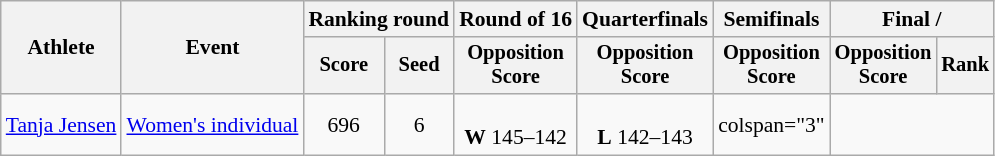<table class="wikitable" style="text-align:center; font-size:90%">
<tr>
<th rowspan="2">Athlete</th>
<th rowspan="2">Event</th>
<th colspan="2">Ranking round</th>
<th>Round of 16</th>
<th>Quarterfinals</th>
<th>Semifinals</th>
<th colspan="2">Final / </th>
</tr>
<tr style="font-size:95%">
<th>Score</th>
<th>Seed</th>
<th>Opposition<br>Score</th>
<th>Opposition<br>Score</th>
<th>Opposition<br>Score</th>
<th>Opposition<br>Score</th>
<th>Rank</th>
</tr>
<tr>
<td align="left"><a href='#'>Tanja Jensen</a></td>
<td align="left"><a href='#'>Women's individual</a></td>
<td>696</td>
<td>6</td>
<td><br><strong>W</strong> 145–142</td>
<td><br><strong>L</strong> 142–143</td>
<td>colspan="3" </td>
</tr>
</table>
